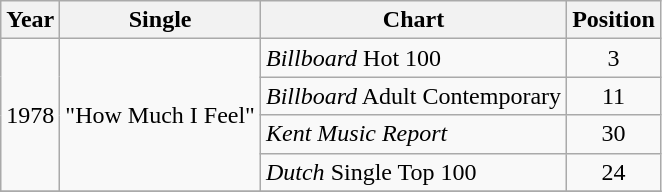<table class="wikitable">
<tr>
<th>Year</th>
<th>Single</th>
<th>Chart</th>
<th>Position</th>
</tr>
<tr>
<td rowspan="4">1978</td>
<td rowspan="4">"How Much I Feel"</td>
<td><em>Billboard</em> Hot 100</td>
<td align="center">3</td>
</tr>
<tr>
<td><em>Billboard</em> Adult Contemporary</td>
<td align="center">11</td>
</tr>
<tr>
<td><em>Kent Music Report</em></td>
<td align="center">30</td>
</tr>
<tr>
<td><em>Dutch</em> Single Top 100</td>
<td align="center">24</td>
</tr>
<tr>
</tr>
</table>
